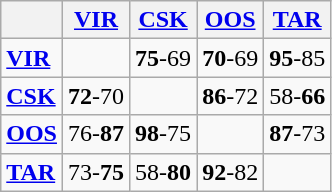<table class="wikitable">
<tr>
<th></th>
<th> <a href='#'>VIR</a></th>
<th> <strong><a href='#'>CSK</a></strong></th>
<th> <strong><a href='#'>OOS</a></strong></th>
<th> <strong><a href='#'>TAR</a></strong></th>
</tr>
<tr>
<td> <strong><a href='#'>VIR</a></strong></td>
<td></td>
<td><strong>75</strong>-69</td>
<td><strong>70</strong>-69</td>
<td><strong>95</strong>-85</td>
</tr>
<tr>
<td> <strong><a href='#'>CSK</a></strong></td>
<td><strong>72</strong>-70</td>
<td></td>
<td><strong>86</strong>-72</td>
<td>58-<strong>66</strong></td>
</tr>
<tr>
<td> <strong><a href='#'>OOS</a></strong></td>
<td>76-<strong>87</strong></td>
<td><strong>98</strong>-75</td>
<td></td>
<td><strong>87</strong>-73</td>
</tr>
<tr>
<td> <strong><a href='#'>TAR</a></strong></td>
<td>73-<strong>75</strong></td>
<td>58-<strong>80</strong></td>
<td><strong>92</strong>-82</td>
<td></td>
</tr>
</table>
